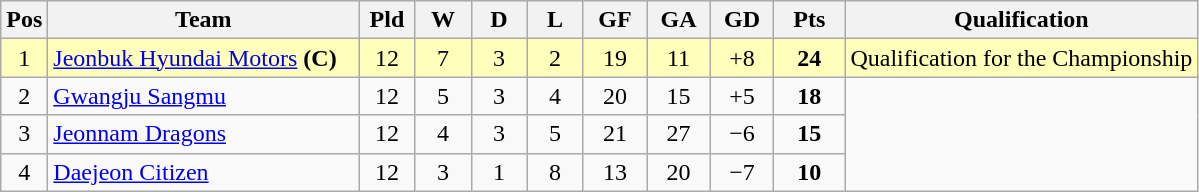<table class="wikitable" style="text-align:center;">
<tr>
<th width=20>Pos</th>
<th width=200>Team</th>
<th width=30 abbr="Played">Pld</th>
<th width=30 abbr="Won">W</th>
<th width=30 abbr="Draw">D</th>
<th width=30 abbr="Lost">L</th>
<th width=35 abbr="Goals for">GF</th>
<th width=35 abbr="Goals against">GA</th>
<th width=35 abbr="Goal difference">GD</th>
<th width=40 abbr="Points">Pts</th>
<th>Qualification</th>
</tr>
<tr bgcolor=#ffffbb>
<td>1</td>
<td align="left"><a href='#'>Jeonbuk Hyundai Motors</a> <strong>(C)</strong></td>
<td>12</td>
<td>7</td>
<td>3</td>
<td>2</td>
<td>19</td>
<td>11</td>
<td>+8</td>
<td><strong>24</strong></td>
<td>Qualification for the Championship</td>
</tr>
<tr>
<td>2</td>
<td align="left"><a href='#'>Gwangju Sangmu</a></td>
<td>12</td>
<td>5</td>
<td>3</td>
<td>4</td>
<td>20</td>
<td>15</td>
<td>+5</td>
<td><strong>18</strong></td>
<td rowspan=3></td>
</tr>
<tr>
<td>3</td>
<td align="left"><a href='#'>Jeonnam Dragons</a></td>
<td>12</td>
<td>4</td>
<td>3</td>
<td>5</td>
<td>21</td>
<td>27</td>
<td>−6</td>
<td><strong>15</strong></td>
</tr>
<tr>
<td>4</td>
<td align="left"><a href='#'>Daejeon Citizen</a></td>
<td>12</td>
<td>3</td>
<td>1</td>
<td>8</td>
<td>13</td>
<td>20</td>
<td>−7</td>
<td><strong>10</strong></td>
</tr>
</table>
